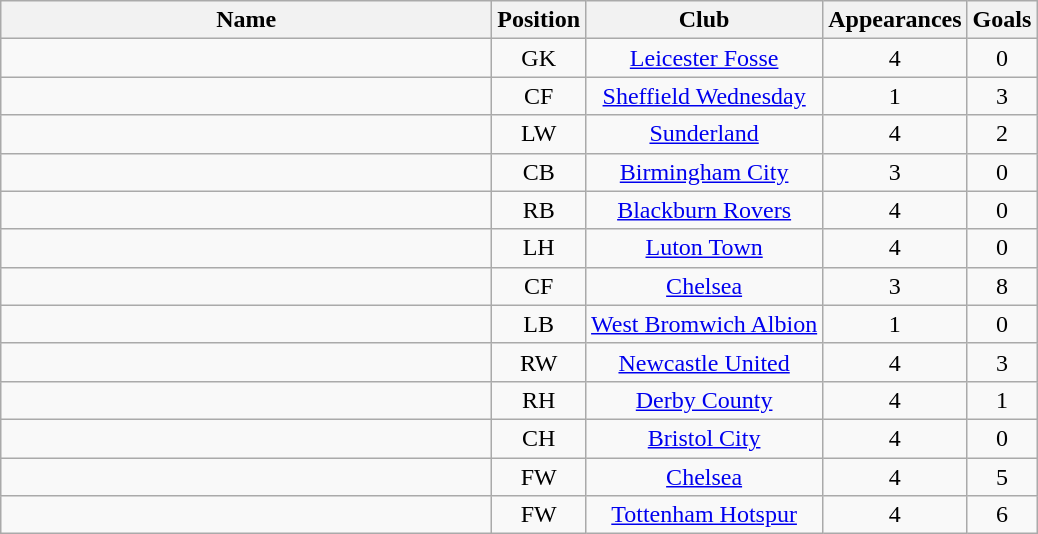<table class="wikitable sortable" style="text-align: center;">
<tr>
<th style="width:20em">Name</th>
<th>Position</th>
<th>Club</th>
<th>Appearances</th>
<th>Goals</th>
</tr>
<tr>
<td align="left"></td>
<td>GK</td>
<td><a href='#'>Leicester Fosse</a></td>
<td>4</td>
<td>0</td>
</tr>
<tr>
<td align="left"></td>
<td>CF</td>
<td><a href='#'>Sheffield Wednesday</a></td>
<td>1</td>
<td>3</td>
</tr>
<tr>
<td align="left"></td>
<td>LW</td>
<td><a href='#'>Sunderland</a></td>
<td>4</td>
<td>2</td>
</tr>
<tr>
<td align="left"></td>
<td>CB</td>
<td><a href='#'>Birmingham City</a></td>
<td>3</td>
<td>0</td>
</tr>
<tr>
<td align="left"></td>
<td>RB</td>
<td><a href='#'>Blackburn Rovers</a></td>
<td>4</td>
<td>0</td>
</tr>
<tr>
<td align="left"></td>
<td>LH</td>
<td><a href='#'>Luton Town</a></td>
<td>4</td>
<td>0</td>
</tr>
<tr>
<td align="left"></td>
<td>CF</td>
<td><a href='#'>Chelsea</a></td>
<td>3</td>
<td>8</td>
</tr>
<tr>
<td align="left"></td>
<td>LB</td>
<td><a href='#'>West Bromwich Albion</a></td>
<td>1</td>
<td>0</td>
</tr>
<tr>
<td align="left"></td>
<td>RW</td>
<td><a href='#'>Newcastle United</a></td>
<td>4</td>
<td>3</td>
</tr>
<tr>
<td align="left"></td>
<td>RH</td>
<td><a href='#'>Derby County</a></td>
<td>4</td>
<td>1</td>
</tr>
<tr>
<td align="left"></td>
<td>CH</td>
<td><a href='#'>Bristol City</a></td>
<td>4</td>
<td>0</td>
</tr>
<tr>
<td align="left"></td>
<td>FW</td>
<td><a href='#'>Chelsea</a></td>
<td>4</td>
<td>5</td>
</tr>
<tr>
<td align="left"></td>
<td>FW</td>
<td><a href='#'>Tottenham Hotspur</a></td>
<td>4</td>
<td>6</td>
</tr>
</table>
